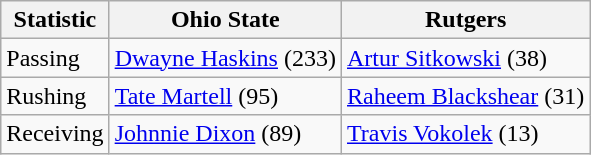<table class="wikitable">
<tr>
<th>Statistic</th>
<th>Ohio State</th>
<th>Rutgers</th>
</tr>
<tr>
<td>Passing</td>
<td><a href='#'>Dwayne Haskins</a> (233)</td>
<td><a href='#'>Artur Sitkowski</a> (38)</td>
</tr>
<tr>
<td>Rushing</td>
<td><a href='#'>Tate Martell</a> (95)</td>
<td><a href='#'>Raheem Blackshear</a> (31)</td>
</tr>
<tr>
<td>Receiving</td>
<td><a href='#'>Johnnie Dixon</a> (89)</td>
<td><a href='#'>Travis Vokolek</a> (13)</td>
</tr>
</table>
